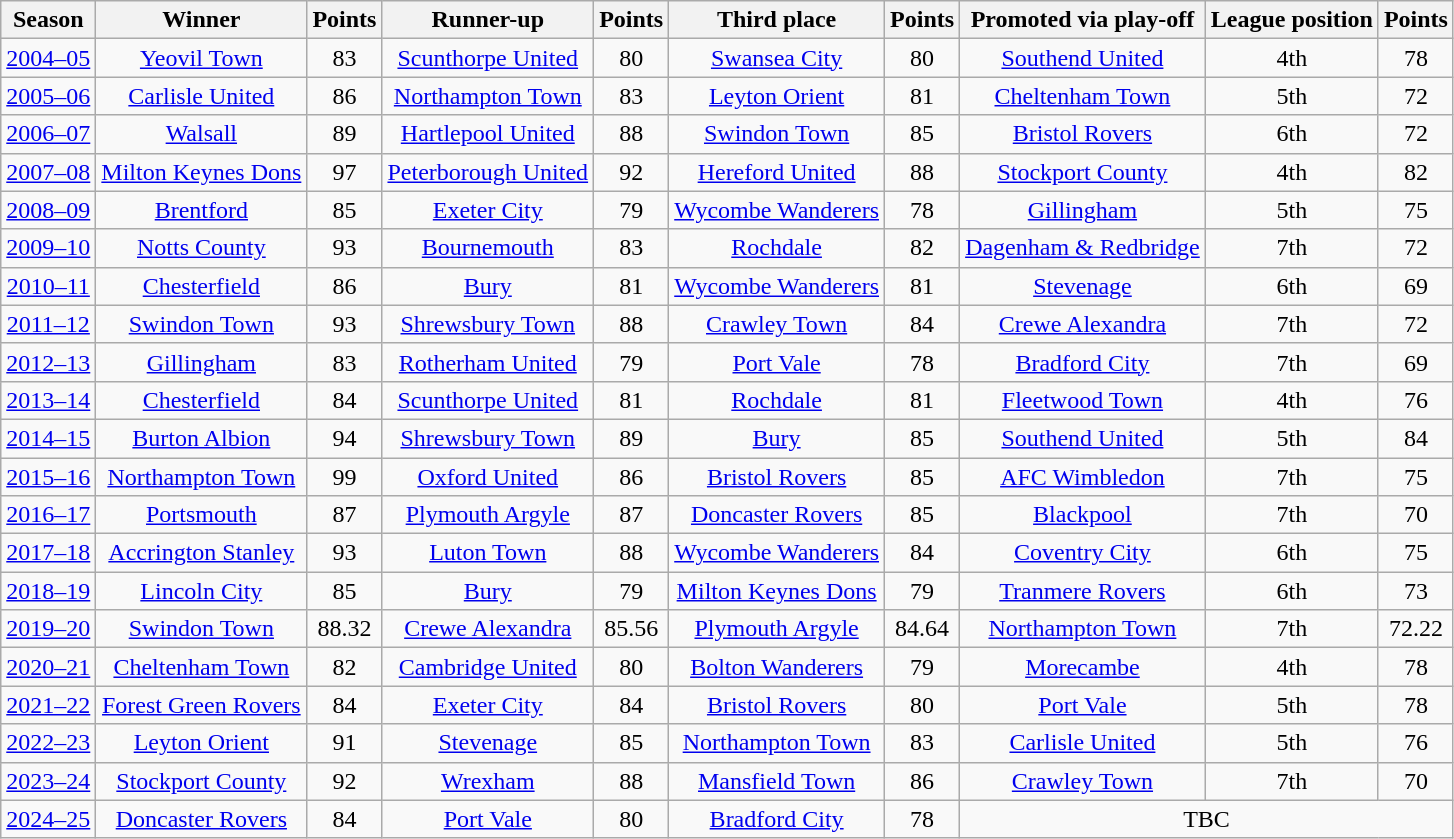<table class="wikitable sortable" style="text-align:center;">
<tr>
<th>Season</th>
<th>Winner</th>
<th>Points</th>
<th>Runner-up</th>
<th>Points</th>
<th>Third place</th>
<th>Points</th>
<th>Promoted via play-off</th>
<th>League position</th>
<th>Points</th>
</tr>
<tr>
<td><a href='#'>2004–05</a></td>
<td><a href='#'>Yeovil Town</a></td>
<td>83</td>
<td><a href='#'>Scunthorpe United</a></td>
<td>80</td>
<td><a href='#'>Swansea City</a></td>
<td>80</td>
<td><a href='#'>Southend United</a></td>
<td>4th</td>
<td>78</td>
</tr>
<tr>
<td><a href='#'>2005–06</a></td>
<td><a href='#'>Carlisle United</a></td>
<td>86</td>
<td><a href='#'>Northampton Town</a></td>
<td>83</td>
<td><a href='#'>Leyton Orient</a></td>
<td>81</td>
<td><a href='#'>Cheltenham Town</a></td>
<td>5th</td>
<td>72</td>
</tr>
<tr>
<td><a href='#'>2006–07</a></td>
<td><a href='#'>Walsall</a></td>
<td>89</td>
<td><a href='#'>Hartlepool United</a></td>
<td>88</td>
<td><a href='#'>Swindon Town</a></td>
<td>85</td>
<td><a href='#'>Bristol Rovers</a></td>
<td>6th</td>
<td>72</td>
</tr>
<tr>
<td><a href='#'>2007–08</a></td>
<td><a href='#'>Milton Keynes Dons</a></td>
<td>97</td>
<td><a href='#'>Peterborough United</a></td>
<td>92</td>
<td><a href='#'>Hereford United</a></td>
<td>88</td>
<td><a href='#'>Stockport County</a></td>
<td>4th</td>
<td>82</td>
</tr>
<tr>
<td><a href='#'>2008–09</a></td>
<td><a href='#'>Brentford</a></td>
<td>85</td>
<td><a href='#'>Exeter City</a></td>
<td>79</td>
<td><a href='#'>Wycombe Wanderers</a></td>
<td>78</td>
<td><a href='#'>Gillingham</a></td>
<td>5th</td>
<td>75</td>
</tr>
<tr>
<td><a href='#'>2009–10</a></td>
<td><a href='#'>Notts County</a></td>
<td>93</td>
<td><a href='#'>Bournemouth</a></td>
<td>83</td>
<td><a href='#'>Rochdale</a></td>
<td>82</td>
<td><a href='#'>Dagenham & Redbridge</a></td>
<td>7th</td>
<td>72</td>
</tr>
<tr>
<td><a href='#'>2010–11</a></td>
<td><a href='#'>Chesterfield</a></td>
<td>86</td>
<td><a href='#'>Bury</a></td>
<td>81</td>
<td><a href='#'>Wycombe Wanderers</a></td>
<td>81</td>
<td><a href='#'>Stevenage</a></td>
<td>6th</td>
<td>69</td>
</tr>
<tr>
<td><a href='#'>2011–12</a></td>
<td><a href='#'>Swindon Town</a></td>
<td>93</td>
<td><a href='#'>Shrewsbury Town</a></td>
<td>88</td>
<td><a href='#'>Crawley Town</a></td>
<td>84</td>
<td><a href='#'>Crewe Alexandra</a></td>
<td>7th</td>
<td>72</td>
</tr>
<tr>
<td><a href='#'>2012–13</a></td>
<td><a href='#'>Gillingham</a></td>
<td>83</td>
<td><a href='#'>Rotherham United</a></td>
<td>79</td>
<td><a href='#'>Port Vale</a></td>
<td>78</td>
<td><a href='#'>Bradford City</a></td>
<td>7th</td>
<td>69</td>
</tr>
<tr>
<td><a href='#'>2013–14</a></td>
<td><a href='#'>Chesterfield</a></td>
<td>84</td>
<td><a href='#'>Scunthorpe United</a></td>
<td>81</td>
<td><a href='#'>Rochdale</a></td>
<td>81</td>
<td><a href='#'>Fleetwood Town</a></td>
<td>4th</td>
<td>76</td>
</tr>
<tr>
<td><a href='#'>2014–15</a></td>
<td><a href='#'>Burton Albion</a></td>
<td>94</td>
<td><a href='#'>Shrewsbury Town</a></td>
<td>89</td>
<td><a href='#'>Bury</a></td>
<td>85</td>
<td><a href='#'>Southend United</a></td>
<td>5th</td>
<td>84</td>
</tr>
<tr>
<td><a href='#'>2015–16</a></td>
<td><a href='#'>Northampton Town</a></td>
<td>99</td>
<td><a href='#'>Oxford United</a></td>
<td>86</td>
<td><a href='#'>Bristol Rovers</a></td>
<td>85</td>
<td><a href='#'>AFC Wimbledon</a></td>
<td>7th</td>
<td>75</td>
</tr>
<tr>
<td><a href='#'>2016–17</a></td>
<td><a href='#'>Portsmouth</a></td>
<td>87</td>
<td><a href='#'>Plymouth Argyle</a></td>
<td>87</td>
<td><a href='#'>Doncaster Rovers</a></td>
<td>85</td>
<td><a href='#'>Blackpool</a></td>
<td>7th</td>
<td>70</td>
</tr>
<tr>
<td><a href='#'>2017–18</a></td>
<td><a href='#'>Accrington Stanley</a></td>
<td>93</td>
<td><a href='#'>Luton Town</a></td>
<td>88</td>
<td><a href='#'>Wycombe Wanderers</a></td>
<td>84</td>
<td><a href='#'>Coventry City</a></td>
<td>6th</td>
<td>75</td>
</tr>
<tr>
<td><a href='#'>2018–19</a></td>
<td><a href='#'>Lincoln City</a></td>
<td>85</td>
<td><a href='#'>Bury</a></td>
<td>79</td>
<td><a href='#'>Milton Keynes Dons</a></td>
<td>79</td>
<td><a href='#'>Tranmere Rovers</a></td>
<td>6th</td>
<td>73</td>
</tr>
<tr>
<td><a href='#'>2019–20</a></td>
<td><a href='#'>Swindon Town</a></td>
<td>88.32</td>
<td><a href='#'>Crewe Alexandra</a></td>
<td>85.56</td>
<td><a href='#'>Plymouth Argyle</a></td>
<td>84.64</td>
<td><a href='#'>Northampton Town</a></td>
<td>7th</td>
<td>72.22</td>
</tr>
<tr>
<td><a href='#'>2020–21</a></td>
<td><a href='#'>Cheltenham Town</a></td>
<td>82</td>
<td><a href='#'>Cambridge United</a></td>
<td>80</td>
<td><a href='#'>Bolton Wanderers</a></td>
<td>79</td>
<td><a href='#'>Morecambe</a></td>
<td>4th</td>
<td>78</td>
</tr>
<tr>
<td><a href='#'>2021–22</a></td>
<td><a href='#'>Forest Green Rovers</a></td>
<td>84</td>
<td><a href='#'>Exeter City</a></td>
<td>84</td>
<td><a href='#'>Bristol Rovers</a></td>
<td>80</td>
<td><a href='#'>Port Vale</a></td>
<td>5th</td>
<td>78</td>
</tr>
<tr>
<td><a href='#'>2022–23</a></td>
<td><a href='#'>Leyton Orient</a></td>
<td>91</td>
<td><a href='#'>Stevenage</a></td>
<td>85</td>
<td><a href='#'>Northampton Town</a></td>
<td>83</td>
<td><a href='#'>Carlisle United</a></td>
<td>5th</td>
<td>76</td>
</tr>
<tr>
<td><a href='#'>2023–24</a></td>
<td><a href='#'>Stockport County</a></td>
<td>92</td>
<td><a href='#'>Wrexham</a></td>
<td>88</td>
<td><a href='#'>Mansfield Town</a></td>
<td>86</td>
<td><a href='#'>Crawley Town</a></td>
<td>7th</td>
<td>70</td>
</tr>
<tr>
<td><a href='#'>2024–25</a></td>
<td><a href='#'>Doncaster Rovers</a></td>
<td>84</td>
<td><a href='#'>Port Vale</a></td>
<td>80</td>
<td><a href='#'>Bradford City</a></td>
<td>78</td>
<td colspan="3">TBC</td>
</tr>
</table>
